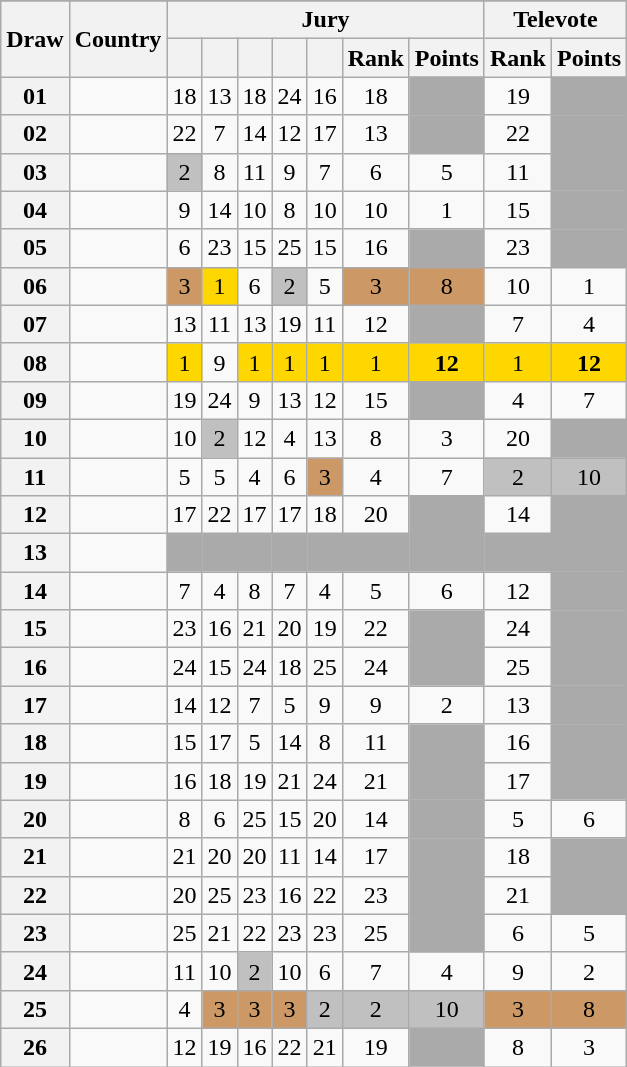<table class="sortable wikitable collapsible plainrowheaders" style="text-align:center;">
<tr>
</tr>
<tr>
<th scope="col" rowspan="2">Draw</th>
<th scope="col" rowspan="2">Country</th>
<th scope="col" colspan="7">Jury</th>
<th scope="col" colspan="2">Televote</th>
</tr>
<tr>
<th scope="col"><small></small></th>
<th scope="col"><small></small></th>
<th scope="col"><small></small></th>
<th scope="col"><small></small></th>
<th scope="col"><small></small></th>
<th scope="col">Rank</th>
<th scope="col">Points</th>
<th scope="col">Rank</th>
<th scope="col">Points</th>
</tr>
<tr>
<th scope="row" style="text-align:center;">01</th>
<td style="text-align:left;"></td>
<td>18</td>
<td>13</td>
<td>18</td>
<td>24</td>
<td>16</td>
<td>18</td>
<td style="background:#AAAAAA;"></td>
<td>19</td>
<td style="background:#AAAAAA;"></td>
</tr>
<tr>
<th scope="row" style="text-align:center;">02</th>
<td style="text-align:left;"></td>
<td>22</td>
<td>7</td>
<td>14</td>
<td>12</td>
<td>17</td>
<td>13</td>
<td style="background:#AAAAAA;"></td>
<td>22</td>
<td style="background:#AAAAAA;"></td>
</tr>
<tr>
<th scope="row" style="text-align:center;">03</th>
<td style="text-align:left;"></td>
<td style="background:silver;">2</td>
<td>8</td>
<td>11</td>
<td>9</td>
<td>7</td>
<td>6</td>
<td>5</td>
<td>11</td>
<td style="background:#AAAAAA;"></td>
</tr>
<tr>
<th scope="row" style="text-align:center;">04</th>
<td style="text-align:left;"></td>
<td>9</td>
<td>14</td>
<td>10</td>
<td>8</td>
<td>10</td>
<td>10</td>
<td>1</td>
<td>15</td>
<td style="background:#AAAAAA;"></td>
</tr>
<tr>
<th scope="row" style="text-align:center;">05</th>
<td style="text-align:left;"></td>
<td>6</td>
<td>23</td>
<td>15</td>
<td>25</td>
<td>15</td>
<td>16</td>
<td style="background:#AAAAAA;"></td>
<td>23</td>
<td style="background:#AAAAAA;"></td>
</tr>
<tr>
<th scope="row" style="text-align:center;">06</th>
<td style="text-align:left;"></td>
<td style="background:#CC9966;">3</td>
<td style="background:gold;">1</td>
<td>6</td>
<td style="background:silver;">2</td>
<td>5</td>
<td style="background:#CC9966;">3</td>
<td style="background:#CC9966;">8</td>
<td>10</td>
<td>1</td>
</tr>
<tr>
<th scope="row" style="text-align:center;">07</th>
<td style="text-align:left;"></td>
<td>13</td>
<td>11</td>
<td>13</td>
<td>19</td>
<td>11</td>
<td>12</td>
<td style="background:#AAAAAA;"></td>
<td>7</td>
<td>4</td>
</tr>
<tr>
<th scope="row" style="text-align:center;">08</th>
<td style="text-align:left;"></td>
<td style="background:gold;">1</td>
<td>9</td>
<td style="background:gold;">1</td>
<td style="background:gold;">1</td>
<td style="background:gold;">1</td>
<td style="background:gold;">1</td>
<td style="background:gold;"><strong>12</strong></td>
<td style="background:gold;">1</td>
<td style="background:gold;"><strong>12</strong></td>
</tr>
<tr>
<th scope="row" style="text-align:center;">09</th>
<td style="text-align:left;"></td>
<td>19</td>
<td>24</td>
<td>9</td>
<td>13</td>
<td>12</td>
<td>15</td>
<td style="background:#AAAAAA;"></td>
<td>4</td>
<td>7</td>
</tr>
<tr>
<th scope="row" style="text-align:center;">10</th>
<td style="text-align:left;"></td>
<td>10</td>
<td style="background:silver;">2</td>
<td>12</td>
<td>4</td>
<td>13</td>
<td>8</td>
<td>3</td>
<td>20</td>
<td style="background:#AAAAAA;"></td>
</tr>
<tr>
<th scope="row" style="text-align:center;">11</th>
<td style="text-align:left;"></td>
<td>5</td>
<td>5</td>
<td>4</td>
<td>6</td>
<td style="background:#CC9966;">3</td>
<td>4</td>
<td>7</td>
<td style="background:silver;">2</td>
<td style="background:silver;">10</td>
</tr>
<tr>
<th scope="row" style="text-align:center;">12</th>
<td style="text-align:left;"></td>
<td>17</td>
<td>22</td>
<td>17</td>
<td>17</td>
<td>18</td>
<td>20</td>
<td style="background:#AAAAAA;"></td>
<td>14</td>
<td style="background:#AAAAAA;"></td>
</tr>
<tr class="sortbottom">
<th scope="row" style="text-align:center;">13</th>
<td style="text-align:left;"></td>
<td style="background:#AAAAAA;"></td>
<td style="background:#AAAAAA;"></td>
<td style="background:#AAAAAA;"></td>
<td style="background:#AAAAAA;"></td>
<td style="background:#AAAAAA;"></td>
<td style="background:#AAAAAA;"></td>
<td style="background:#AAAAAA;"></td>
<td style="background:#AAAAAA;"></td>
<td style="background:#AAAAAA;"></td>
</tr>
<tr>
<th scope="row" style="text-align:center;">14</th>
<td style="text-align:left;"></td>
<td>7</td>
<td>4</td>
<td>8</td>
<td>7</td>
<td>4</td>
<td>5</td>
<td>6</td>
<td>12</td>
<td style="background:#AAAAAA;"></td>
</tr>
<tr>
<th scope="row" style="text-align:center;">15</th>
<td style="text-align:left;"></td>
<td>23</td>
<td>16</td>
<td>21</td>
<td>20</td>
<td>19</td>
<td>22</td>
<td style="background:#AAAAAA;"></td>
<td>24</td>
<td style="background:#AAAAAA;"></td>
</tr>
<tr>
<th scope="row" style="text-align:center;">16</th>
<td style="text-align:left;"></td>
<td>24</td>
<td>15</td>
<td>24</td>
<td>18</td>
<td>25</td>
<td>24</td>
<td style="background:#AAAAAA;"></td>
<td>25</td>
<td style="background:#AAAAAA;"></td>
</tr>
<tr>
<th scope="row" style="text-align:center;">17</th>
<td style="text-align:left;"></td>
<td>14</td>
<td>12</td>
<td>7</td>
<td>5</td>
<td>9</td>
<td>9</td>
<td>2</td>
<td>13</td>
<td style="background:#AAAAAA;"></td>
</tr>
<tr>
<th scope="row" style="text-align:center;">18</th>
<td style="text-align:left;"></td>
<td>15</td>
<td>17</td>
<td>5</td>
<td>14</td>
<td>8</td>
<td>11</td>
<td style="background:#AAAAAA;"></td>
<td>16</td>
<td style="background:#AAAAAA;"></td>
</tr>
<tr>
<th scope="row" style="text-align:center;">19</th>
<td style="text-align:left;"></td>
<td>16</td>
<td>18</td>
<td>19</td>
<td>21</td>
<td>24</td>
<td>21</td>
<td style="background:#AAAAAA;"></td>
<td>17</td>
<td style="background:#AAAAAA;"></td>
</tr>
<tr>
<th scope="row" style="text-align:center;">20</th>
<td style="text-align:left;"></td>
<td>8</td>
<td>6</td>
<td>25</td>
<td>15</td>
<td>20</td>
<td>14</td>
<td style="background:#AAAAAA;"></td>
<td>5</td>
<td>6</td>
</tr>
<tr>
<th scope="row" style="text-align:center;">21</th>
<td style="text-align:left;"></td>
<td>21</td>
<td>20</td>
<td>20</td>
<td>11</td>
<td>14</td>
<td>17</td>
<td style="background:#AAAAAA;"></td>
<td>18</td>
<td style="background:#AAAAAA;"></td>
</tr>
<tr>
<th scope="row" style="text-align:center;">22</th>
<td style="text-align:left;"></td>
<td>20</td>
<td>25</td>
<td>23</td>
<td>16</td>
<td>22</td>
<td>23</td>
<td style="background:#AAAAAA;"></td>
<td>21</td>
<td style="background:#AAAAAA;"></td>
</tr>
<tr>
<th scope="row" style="text-align:center;">23</th>
<td style="text-align:left;"></td>
<td>25</td>
<td>21</td>
<td>22</td>
<td>23</td>
<td>23</td>
<td>25</td>
<td style="background:#AAAAAA;"></td>
<td>6</td>
<td>5</td>
</tr>
<tr>
<th scope="row" style="text-align:center;">24</th>
<td style="text-align:left;"></td>
<td>11</td>
<td>10</td>
<td style="background:silver;">2</td>
<td>10</td>
<td>6</td>
<td>7</td>
<td>4</td>
<td>9</td>
<td>2</td>
</tr>
<tr>
<th scope="row" style="text-align:center;">25</th>
<td style="text-align:left;"></td>
<td>4</td>
<td style="background:#CC9966;">3</td>
<td style="background:#CC9966;">3</td>
<td style="background:#CC9966;">3</td>
<td style="background:silver;">2</td>
<td style="background:silver;">2</td>
<td style="background:silver;">10</td>
<td style="background:#CC9966;">3</td>
<td style="background:#CC9966;">8</td>
</tr>
<tr>
<th scope="row" style="text-align:center;">26</th>
<td style="text-align:left;"></td>
<td>12</td>
<td>19</td>
<td>16</td>
<td>22</td>
<td>21</td>
<td>19</td>
<td style="background:#AAAAAA;"></td>
<td>8</td>
<td>3</td>
</tr>
</table>
